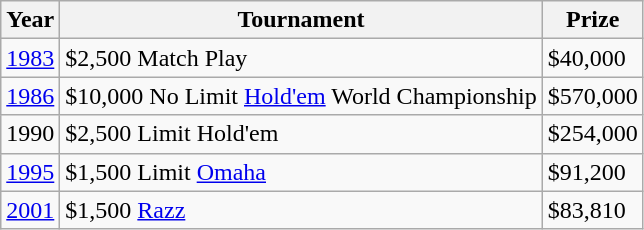<table class="wikitable">
<tr>
<th>Year</th>
<th>Tournament</th>
<th>Prize</th>
</tr>
<tr>
<td><a href='#'>1983</a></td>
<td>$2,500 Match Play</td>
<td>$40,000</td>
</tr>
<tr>
<td><a href='#'>1986</a></td>
<td>$10,000 No Limit <a href='#'>Hold'em</a> World Championship</td>
<td>$570,000</td>
</tr>
<tr>
<td>1990</td>
<td>$2,500 Limit Hold'em</td>
<td>$254,000</td>
</tr>
<tr>
<td><a href='#'>1995</a></td>
<td>$1,500 Limit <a href='#'>Omaha</a></td>
<td>$91,200</td>
</tr>
<tr>
<td><a href='#'>2001</a></td>
<td>$1,500 <a href='#'>Razz</a></td>
<td>$83,810</td>
</tr>
</table>
